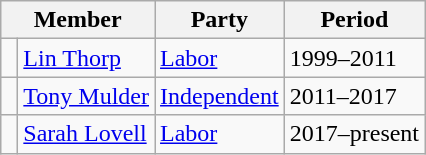<table class="wikitable">
<tr>
<th colspan="2">Member</th>
<th>Party</th>
<th>Period</th>
</tr>
<tr>
<td> </td>
<td><a href='#'>Lin Thorp</a></td>
<td><a href='#'>Labor</a></td>
<td>1999–2011</td>
</tr>
<tr>
<td> </td>
<td><a href='#'>Tony Mulder</a></td>
<td><a href='#'>Independent</a></td>
<td>2011–2017</td>
</tr>
<tr>
<td> </td>
<td><a href='#'>Sarah Lovell</a></td>
<td><a href='#'>Labor</a></td>
<td>2017–present</td>
</tr>
</table>
